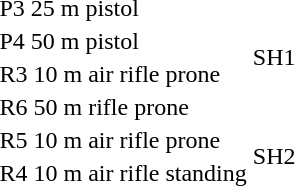<table>
<tr>
<td>P3 25 m pistol</td>
<td rowspan=4>SH1</td>
<td></td>
<td></td>
<td></td>
</tr>
<tr>
<td>P4 50 m pistol</td>
<td></td>
<td></td>
<td></td>
</tr>
<tr>
<td>R3 10 m air rifle prone</td>
<td nowrap></td>
<td></td>
<td></td>
</tr>
<tr>
<td>R6 50 m rifle prone</td>
<td></td>
<td nowrap></td>
<td></td>
</tr>
<tr>
<td>R5 10 m air rifle prone</td>
<td rowspan=2>SH2</td>
<td></td>
<td></td>
<td nowrap></td>
</tr>
<tr>
<td nowrap>R4 10 m air rifle standing</td>
<td></td>
<td></td>
<td></td>
</tr>
</table>
